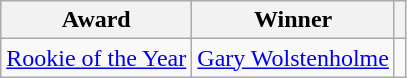<table class="wikitable">
<tr>
<th>Award</th>
<th>Winner</th>
<th></th>
</tr>
<tr>
<td><a href='#'>Rookie of the Year</a></td>
<td> <a href='#'>Gary Wolstenholme</a></td>
<td></td>
</tr>
</table>
